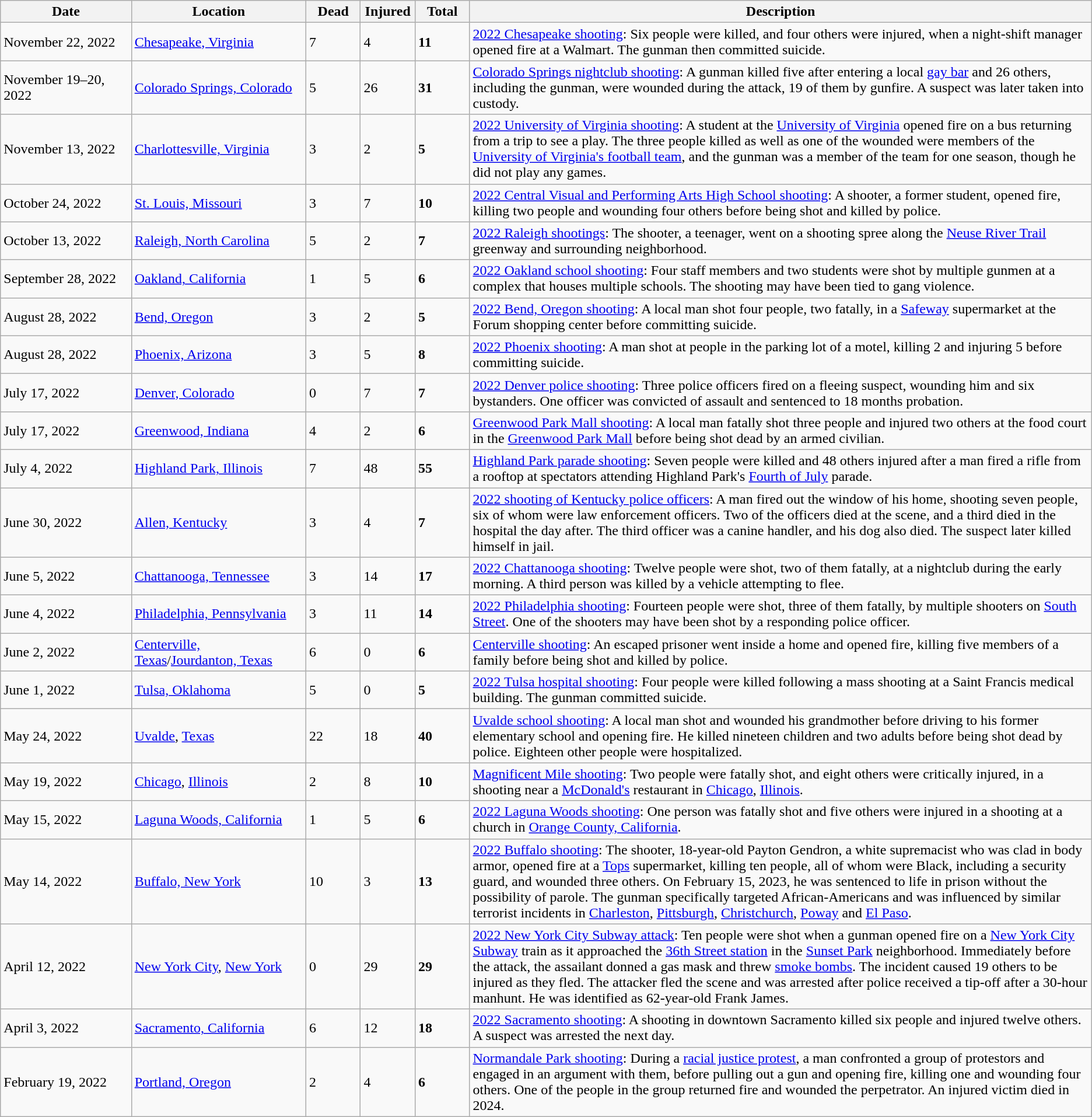<table class="wikitable sortable mw-datatable">
<tr>
<th width=12%>Date</th>
<th width=16%>Location</th>
<th width=5%>Dead</th>
<th width=5%>Injured</th>
<th width=5%>Total</th>
<th width=60%>Description</th>
</tr>
<tr>
<td>November 22, 2022</td>
<td><a href='#'>Chesapeake, Virginia</a></td>
<td>7</td>
<td>4</td>
<td><strong>11</strong></td>
<td><a href='#'>2022 Chesapeake shooting</a>: Six people were killed, and four others were injured, when a night-shift manager opened fire at a Walmart. The gunman then committed suicide.</td>
</tr>
<tr>
<td>November 19–20, 2022</td>
<td><a href='#'>Colorado Springs, Colorado</a></td>
<td>5</td>
<td>26</td>
<td><strong>31</strong></td>
<td><a href='#'>Colorado Springs nightclub shooting</a>: A gunman killed five after entering a local <a href='#'>gay bar</a> and 26 others, including the gunman, were wounded during the attack, 19 of them by gunfire. A suspect was later taken into custody.</td>
</tr>
<tr>
<td>November 13, 2022</td>
<td><a href='#'>Charlottesville, Virginia</a></td>
<td>3</td>
<td>2</td>
<td><strong>5</strong></td>
<td><a href='#'>2022 University of Virginia shooting</a>: A student at the <a href='#'>University of Virginia</a> opened fire on a bus returning from a trip to see a play. The three people killed as well as one of the wounded were members of the <a href='#'>University of Virginia's football team</a>, and the gunman was a member of the team for one season, though he did not play any games.</td>
</tr>
<tr>
<td>October 24, 2022</td>
<td><a href='#'>St. Louis, Missouri</a></td>
<td>3</td>
<td>7</td>
<td><strong>10</strong></td>
<td><a href='#'>2022 Central Visual and Performing Arts High School shooting</a>: A shooter, a former student, opened fire, killing two people and wounding four others before being shot and killed by police.</td>
</tr>
<tr>
<td>October 13, 2022</td>
<td><a href='#'>Raleigh, North Carolina</a></td>
<td>5</td>
<td>2</td>
<td><strong>7</strong></td>
<td><a href='#'>2022 Raleigh shootings</a>: The shooter, a teenager, went on a shooting spree along the <a href='#'>Neuse River Trail</a> greenway and surrounding neighborhood.</td>
</tr>
<tr>
<td>September 28, 2022</td>
<td><a href='#'>Oakland, California</a></td>
<td>1</td>
<td>5</td>
<td><strong>6</strong></td>
<td><a href='#'>2022 Oakland school shooting</a>: Four staff members and two students were shot by multiple gunmen at a complex that houses multiple schools. The shooting may have been tied to gang violence.</td>
</tr>
<tr>
<td>August 28, 2022</td>
<td><a href='#'>Bend, Oregon</a></td>
<td>3</td>
<td>2</td>
<td><strong>5</strong></td>
<td><a href='#'>2022 Bend, Oregon shooting</a>: A local man shot four people, two fatally, in a <a href='#'>Safeway</a> supermarket at the Forum shopping center before committing suicide.</td>
</tr>
<tr>
<td>August 28, 2022</td>
<td><a href='#'>Phoenix, Arizona</a></td>
<td>3</td>
<td>5</td>
<td><strong>8</strong></td>
<td><a href='#'>2022 Phoenix shooting</a>: A man shot at people in the parking lot of a motel, killing 2 and injuring 5 before committing suicide.</td>
</tr>
<tr>
<td>July 17, 2022</td>
<td><a href='#'>Denver, Colorado</a></td>
<td>0</td>
<td>7</td>
<td><strong>7</strong></td>
<td><a href='#'>2022 Denver police shooting</a>: Three police officers fired on a fleeing suspect, wounding him and six bystanders. One officer was convicted of assault and sentenced to 18 months probation.</td>
</tr>
<tr>
<td>July 17, 2022</td>
<td><a href='#'>Greenwood, Indiana</a></td>
<td>4</td>
<td>2</td>
<td><strong>6</strong></td>
<td><a href='#'>Greenwood Park Mall shooting</a>: A local man fatally shot three people and injured two others at the food court in the <a href='#'>Greenwood Park Mall</a> before being shot dead by an armed civilian.</td>
</tr>
<tr>
<td>July 4, 2022</td>
<td><a href='#'>Highland Park, Illinois</a></td>
<td>7</td>
<td>48</td>
<td><strong>55</strong></td>
<td><a href='#'>Highland Park parade shooting</a>: Seven people were killed and 48 others injured after a man fired a rifle from a rooftop at spectators attending Highland Park's <a href='#'>Fourth of July</a> parade.</td>
</tr>
<tr>
<td>June 30, 2022</td>
<td><a href='#'>Allen, Kentucky</a></td>
<td>3</td>
<td>4</td>
<td><strong>7</strong></td>
<td><a href='#'>2022 shooting of Kentucky police officers</a>: A man fired out the window of his home, shooting seven people, six of whom were law enforcement officers. Two of the officers died at the scene, and a third died in the hospital the day after. The third officer was a canine handler, and his dog also died. The suspect later killed himself in jail.</td>
</tr>
<tr>
<td>June 5, 2022</td>
<td><a href='#'>Chattanooga, Tennessee</a></td>
<td>3</td>
<td>14</td>
<td><strong>17</strong></td>
<td><a href='#'>2022 Chattanooga shooting</a>: Twelve people were shot, two of them fatally, at a nightclub during the early morning. A third person was killed by a vehicle attempting to flee.</td>
</tr>
<tr>
<td>June 4, 2022</td>
<td><a href='#'>Philadelphia, Pennsylvania</a></td>
<td>3</td>
<td>11</td>
<td><strong>14</strong></td>
<td><a href='#'>2022 Philadelphia shooting</a>: Fourteen people were shot, three of them fatally, by multiple shooters on <a href='#'>South Street</a>. One of the shooters may have been shot by a responding police officer.</td>
</tr>
<tr>
<td>June 2, 2022</td>
<td><a href='#'>Centerville, Texas</a>/<a href='#'>Jourdanton, Texas</a></td>
<td>6</td>
<td>0</td>
<td><strong>6</strong></td>
<td><a href='#'>Centerville shooting</a>: An escaped prisoner went inside a home and opened fire, killing five members of a family before being shot and killed by police.</td>
</tr>
<tr>
<td>June 1, 2022</td>
<td><a href='#'>Tulsa, Oklahoma</a></td>
<td>5</td>
<td>0</td>
<td><strong>5</strong></td>
<td><a href='#'>2022 Tulsa hospital shooting</a>: Four people were killed following a mass shooting at a Saint Francis medical building. The gunman committed suicide.</td>
</tr>
<tr>
<td>May 24, 2022</td>
<td><a href='#'>Uvalde</a>, <a href='#'>Texas</a></td>
<td>22</td>
<td>18</td>
<td><strong>40</strong></td>
<td><a href='#'>Uvalde school shooting</a>: A local man shot and wounded his grandmother before driving to his former elementary school and opening fire. He killed nineteen children and two adults before being shot dead by police. Eighteen other people were hospitalized.</td>
</tr>
<tr>
<td>May 19, 2022</td>
<td><a href='#'>Chicago</a>, <a href='#'>Illinois</a></td>
<td>2</td>
<td>8</td>
<td><strong>10</strong></td>
<td><a href='#'>Magnificent Mile shooting</a>: Two people were fatally shot, and eight others were critically injured, in a shooting near a <a href='#'>McDonald's</a> restaurant in <a href='#'>Chicago</a>, <a href='#'>Illinois</a>.</td>
</tr>
<tr>
<td>May 15, 2022</td>
<td><a href='#'>Laguna Woods, California</a></td>
<td>1</td>
<td>5</td>
<td><strong>6</strong></td>
<td><a href='#'>2022 Laguna Woods shooting</a>: One person was fatally shot and five others were injured in a shooting at a church in <a href='#'>Orange County, California</a>.</td>
</tr>
<tr>
<td>May 14, 2022</td>
<td><a href='#'>Buffalo, New York</a></td>
<td>10</td>
<td>3</td>
<td><strong>13</strong></td>
<td><a href='#'>2022 Buffalo shooting</a>: The shooter, 18-year-old Payton Gendron, a white supremacist who was clad in body armor, opened fire at a <a href='#'>Tops</a> supermarket, killing ten people, all of whom were Black, including a security guard, and wounded three others. On February 15, 2023, he was sentenced to life in prison without the possibility of parole. The gunman specifically targeted African-Americans and was influenced by similar terrorist incidents in <a href='#'>Charleston</a>, <a href='#'>Pittsburgh</a>, <a href='#'>Christchurch</a>, <a href='#'>Poway</a> and <a href='#'>El Paso</a>.</td>
</tr>
<tr>
<td>April 12, 2022</td>
<td><a href='#'>New York City</a>, <a href='#'>New York</a></td>
<td>0</td>
<td>29</td>
<td><strong>29</strong></td>
<td><a href='#'>2022 New York City Subway attack</a>: Ten people were shot when a gunman opened fire on a <a href='#'>New York City Subway</a> train as it approached the <a href='#'>36th Street station</a> in the <a href='#'>Sunset Park</a> neighborhood. Immediately before the attack, the assailant donned a gas mask and threw <a href='#'>smoke bombs</a>. The incident caused 19 others to be injured as they fled. The attacker fled the scene and was arrested after police received a tip-off after a 30-hour manhunt. He was identified as 62-year-old Frank James.</td>
</tr>
<tr>
<td>April 3, 2022</td>
<td><a href='#'>Sacramento, California</a></td>
<td>6</td>
<td>12</td>
<td><strong>18</strong></td>
<td><a href='#'>2022 Sacramento shooting</a>: A shooting in downtown Sacramento killed six people and injured twelve others. A suspect was arrested the next day.</td>
</tr>
<tr>
<td>February 19, 2022</td>
<td><a href='#'>Portland, Oregon</a></td>
<td>2</td>
<td>4</td>
<td><strong>6</strong></td>
<td><a href='#'>Normandale Park shooting</a>: During a <a href='#'>racial justice protest</a>, a man confronted a group of protestors and engaged in an argument with them, before pulling out a gun and opening fire, killing one and wounding four others. One of the people in the group returned fire and wounded the perpetrator. An injured victim died in 2024.</td>
</tr>
</table>
